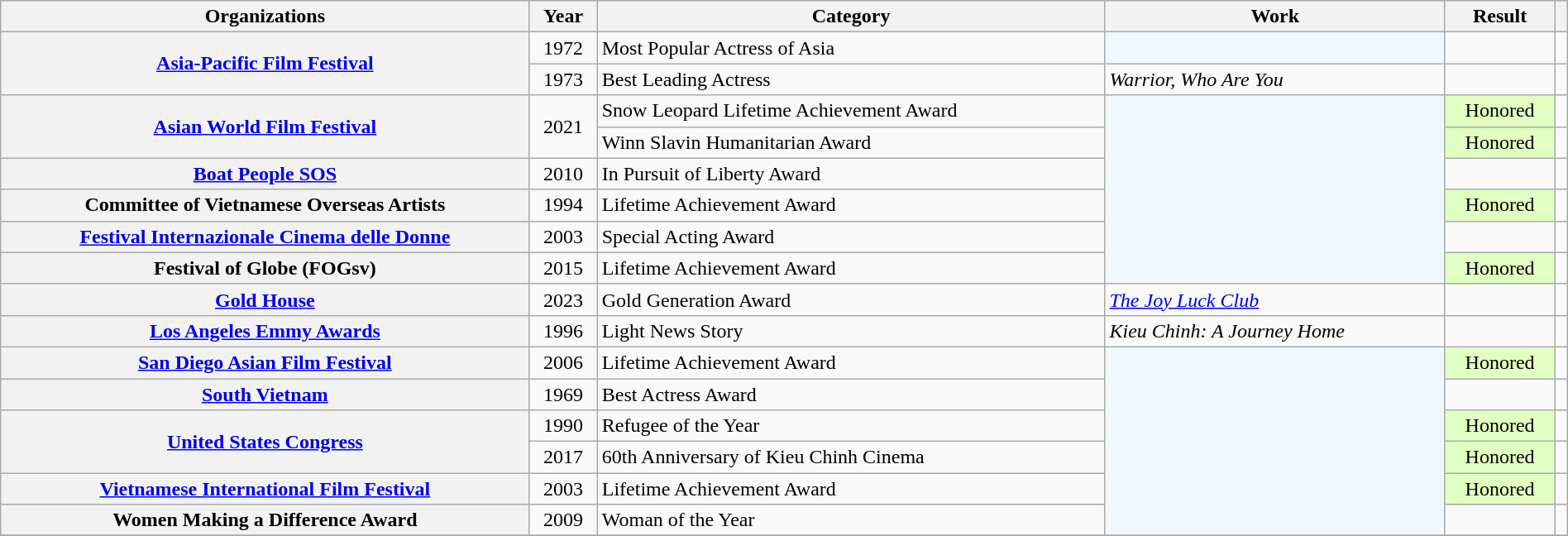<table class= "wikitable plainrowheaders sortable" width=100%>
<tr>
<th scope="col">Organizations</th>
<th scope="col">Year</th>
<th scope="col">Category</th>
<th scope="col">Work</th>
<th scope="col">Result</th>
<th scope="col" class="unsortable"></th>
</tr>
<tr>
<th scope="row" rowspan="2"><a href='#'>Asia-Pacific Film Festival</a></th>
<td style="text-align: center;">1972</td>
<td>Most Popular Actress of Asia</td>
<td style="background: #F0F8FF"></td>
<td></td>
<td style="text-align:center;"></td>
</tr>
<tr>
<td style="text-align: center;">1973</td>
<td>Best Leading Actress</td>
<td><em>Warrior, Who Are You</em></td>
<td></td>
<td style="text-align:center;"></td>
</tr>
<tr>
<th scope="row" rowspan="2"><a href='#'>Asian World Film Festival</a></th>
<td style="text-align: center;" rowspan="2">2021</td>
<td>Snow Leopard Lifetime Achievement Award</td>
<td style="background: #F0F8FF" rowspan="6"></td>
<td style="text-align:center; background: #E0FFC0;">Honored</td>
<td style="text-align:center;"></td>
</tr>
<tr>
<td>Winn Slavin Humanitarian Award</td>
<td style="text-align:center; background: #E0FFC0;">Honored</td>
<td style="text-align:center;"></td>
</tr>
<tr>
<th scope="row"><a href='#'>Boat People SOS</a></th>
<td style="text-align: center;">2010</td>
<td>In Pursuit of Liberty Award</td>
<td></td>
<td style="text-align:center;"></td>
</tr>
<tr>
<th scope="row">Committee of Vietnamese Overseas Artists</th>
<td style="text-align: center;">1994</td>
<td>Lifetime Achievement Award</td>
<td style="text-align:center; background: #E0FFC0;">Honored</td>
<td style="text-align:center;"></td>
</tr>
<tr>
<th scope="row"><a href='#'>Festival Internazionale Cinema delle Donne</a></th>
<td style="text-align: center;">2003</td>
<td>Special Acting Award</td>
<td></td>
<td style="text-align:center;"></td>
</tr>
<tr>
<th scope="row">Festival of Globe (FOGsv)</th>
<td style="text-align: center;">2015</td>
<td>Lifetime Achievement Award</td>
<td style="text-align:center; background: #E0FFC0;">Honored</td>
<td style="text-align:center;"></td>
</tr>
<tr>
<th scope="row"><a href='#'>Gold House</a></th>
<td style="text-align: center;">2023</td>
<td>Gold Generation Award</td>
<td><em><a href='#'>The Joy Luck Club</a></em></td>
<td></td>
<td style="text-align:center;"></td>
</tr>
<tr>
<th scope="row"><a href='#'>Los Angeles Emmy Awards</a></th>
<td style="text-align: center;">1996</td>
<td>Light News Story</td>
<td><em>Kieu Chinh: A Journey Home</em></td>
<td></td>
<td style="text-align:center;"></td>
</tr>
<tr>
<th scope="row"><a href='#'>San Diego Asian Film Festival</a></th>
<td style="text-align: center;">2006</td>
<td>Lifetime Achievement Award</td>
<td style="background: #F0F8FF" rowspan="6"></td>
<td style="text-align:center; background: #E0FFC0;">Honored</td>
<td style="text-align:center;"></td>
</tr>
<tr>
<th scope="row"><a href='#'>South Vietnam</a></th>
<td style="text-align: center;">1969</td>
<td>Best Actress Award</td>
<td></td>
<td style="text-align:center;"></td>
</tr>
<tr>
<th scope="row" rowspan="2"><a href='#'>United States Congress</a></th>
<td style="text-align: center;">1990</td>
<td>Refugee of the Year</td>
<td style="text-align:center; background: #E0FFC0;">Honored</td>
<td style="text-align:center;"></td>
</tr>
<tr>
<td style="text-align: center;">2017</td>
<td>60th Anniversary of Kieu Chinh Cinema</td>
<td style="text-align:center; background: #E0FFC0;">Honored</td>
<td style="text-align:center;"></td>
</tr>
<tr>
<th scope="row"><a href='#'>Vietnamese International Film Festival</a></th>
<td style="text-align: center;">2003</td>
<td>Lifetime Achievement Award</td>
<td style="text-align:center; background: #E0FFC0;">Honored</td>
<td style="text-align:center;"></td>
</tr>
<tr>
<th scope="row">Women Making a Difference Award</th>
<td style="text-align: center;">2009</td>
<td>Woman of the Year</td>
<td></td>
<td style="text-align:center;"></td>
</tr>
<tr>
</tr>
</table>
